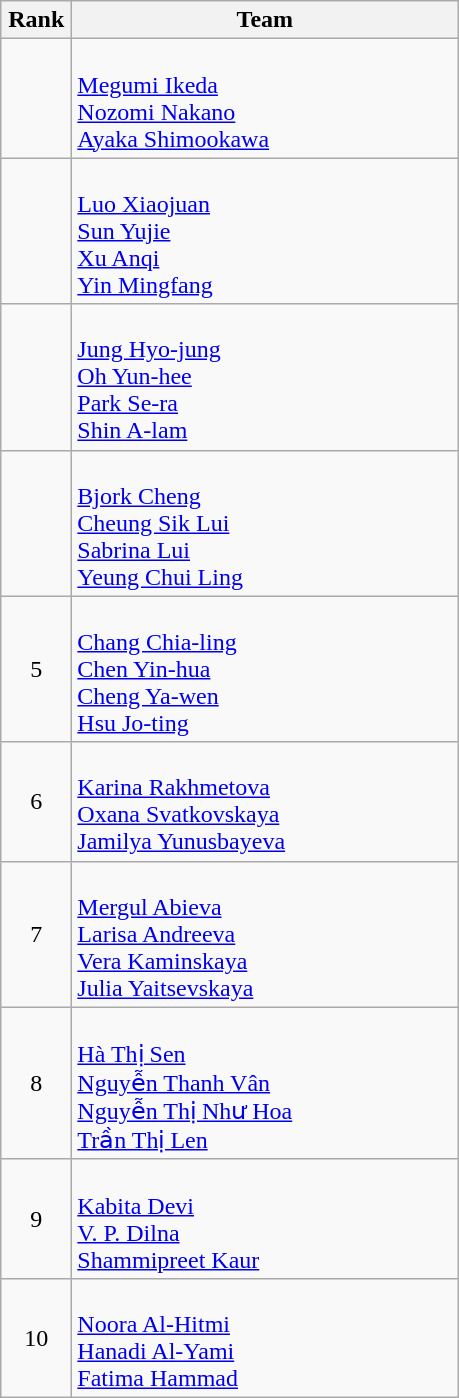<table class="wikitable" style="text-align: center;">
<tr>
<th width=40>Rank</th>
<th width=250>Team</th>
</tr>
<tr>
<td></td>
<td align=left><br><a href='#'>Megumi Ikeda</a><br><a href='#'>Nozomi Nakano</a><br><a href='#'>Ayaka Shimookawa</a></td>
</tr>
<tr>
<td></td>
<td align=left><br><a href='#'>Luo Xiaojuan</a><br><a href='#'>Sun Yujie</a><br><a href='#'>Xu Anqi</a><br><a href='#'>Yin Mingfang</a></td>
</tr>
<tr>
<td></td>
<td align=left><br><a href='#'>Jung Hyo-jung</a><br><a href='#'>Oh Yun-hee</a><br><a href='#'>Park Se-ra</a><br><a href='#'>Shin A-lam</a></td>
</tr>
<tr>
<td></td>
<td align=left><br><a href='#'>Bjork Cheng</a><br><a href='#'>Cheung Sik Lui</a><br><a href='#'>Sabrina Lui</a><br><a href='#'>Yeung Chui Ling</a></td>
</tr>
<tr>
<td>5</td>
<td align=left><br><a href='#'>Chang Chia-ling</a><br><a href='#'>Chen Yin-hua</a><br><a href='#'>Cheng Ya-wen</a><br><a href='#'>Hsu Jo-ting</a></td>
</tr>
<tr>
<td>6</td>
<td align=left><br><a href='#'>Karina Rakhmetova</a><br><a href='#'>Oxana Svatkovskaya</a><br><a href='#'>Jamilya Yunusbayeva</a></td>
</tr>
<tr>
<td>7</td>
<td align=left><br><a href='#'>Mergul Abieva</a><br><a href='#'>Larisa Andreeva</a><br><a href='#'>Vera Kaminskaya</a><br><a href='#'>Julia Yaitsevskaya</a></td>
</tr>
<tr>
<td>8</td>
<td align=left><br><a href='#'>Hà Thị Sen</a><br><a href='#'>Nguyễn Thanh Vân</a><br><a href='#'>Nguyễn Thị Như Hoa</a><br><a href='#'>Trần Thị Len</a></td>
</tr>
<tr>
<td>9</td>
<td align=left><br><a href='#'>Kabita Devi</a><br><a href='#'>V. P. Dilna</a><br><a href='#'>Shammipreet Kaur</a></td>
</tr>
<tr>
<td>10</td>
<td align=left><br><a href='#'>Noora Al-Hitmi</a><br><a href='#'>Hanadi Al-Yami</a><br><a href='#'>Fatima Hammad</a></td>
</tr>
</table>
